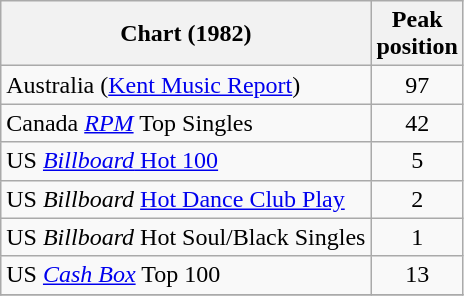<table class="wikitable sortable">
<tr>
<th>Chart (1982)</th>
<th>Peak<br>position</th>
</tr>
<tr>
<td>Australia (<a href='#'>Kent Music Report</a>)</td>
<td style="text-align:center;">97</td>
</tr>
<tr>
<td>Canada <em><a href='#'>RPM</a></em> Top Singles</td>
<td style="text-align:center;">42</td>
</tr>
<tr>
<td>US <a href='#'><em>Billboard</em> Hot 100</a></td>
<td style="text-align:center;">5</td>
</tr>
<tr>
<td US >US <em>Billboard</em> <a href='#'>Hot Dance Club Play</a></td>
<td style="text-align:center;">2</td>
</tr>
<tr>
<td>US <em>Billboard</em> Hot Soul/Black Singles</td>
<td style="text-align:center;">1</td>
</tr>
<tr>
<td>US <a href='#'><em>Cash Box</em></a> Top 100</td>
<td align="center">13</td>
</tr>
<tr>
</tr>
</table>
